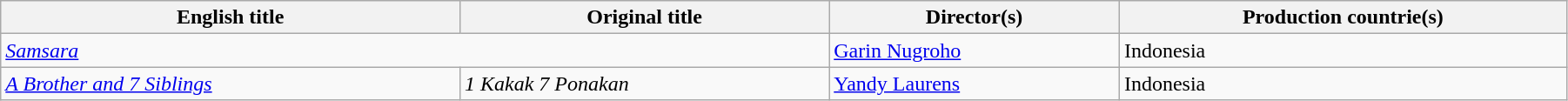<table class="wikitable" style="width:95%; margin-bottom:2px">
<tr>
<th>English title</th>
<th>Original title</th>
<th>Director(s)</th>
<th>Production countrie(s)</th>
</tr>
<tr>
<td colspan="2"><em><a href='#'>Samsara</a></em> </td>
<td><a href='#'>Garin Nugroho</a></td>
<td>Indonesia</td>
</tr>
<tr>
<td><em><a href='#'>A Brother and 7 Siblings</a></em> </td>
<td><em>1 Kakak 7 Ponakan</em></td>
<td><a href='#'>Yandy Laurens</a></td>
<td>Indonesia</td>
</tr>
</table>
